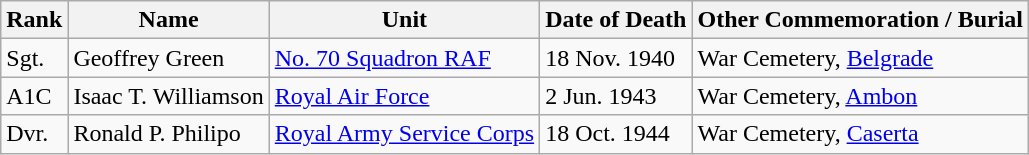<table class="wikitable">
<tr>
<th>Rank</th>
<th>Name</th>
<th>Unit</th>
<th>Date of Death</th>
<th>Other Commemoration / Burial</th>
</tr>
<tr>
<td>Sgt.</td>
<td>Geoffrey Green</td>
<td><a href='#'>No. 70 Squadron RAF</a></td>
<td>18 Nov. 1940</td>
<td>War Cemetery, <a href='#'>Belgrade</a></td>
</tr>
<tr>
<td>A1C</td>
<td>Isaac T. Williamson</td>
<td><a href='#'>Royal Air Force</a></td>
<td>2 Jun. 1943</td>
<td>War Cemetery, <a href='#'>Ambon</a></td>
</tr>
<tr>
<td>Dvr.</td>
<td>Ronald P. Philipo</td>
<td><a href='#'>Royal Army Service Corps</a></td>
<td>18 Oct. 1944</td>
<td>War Cemetery, <a href='#'>Caserta</a></td>
</tr>
</table>
